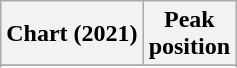<table class="wikitable sortable plainrowheaders" style="text-align:center">
<tr>
<th scope="col">Chart (2021)</th>
<th scope="col">Peak<br>position</th>
</tr>
<tr>
</tr>
<tr>
</tr>
<tr>
</tr>
<tr>
</tr>
<tr>
</tr>
<tr>
</tr>
<tr>
</tr>
<tr>
</tr>
<tr>
</tr>
<tr>
</tr>
<tr>
</tr>
</table>
